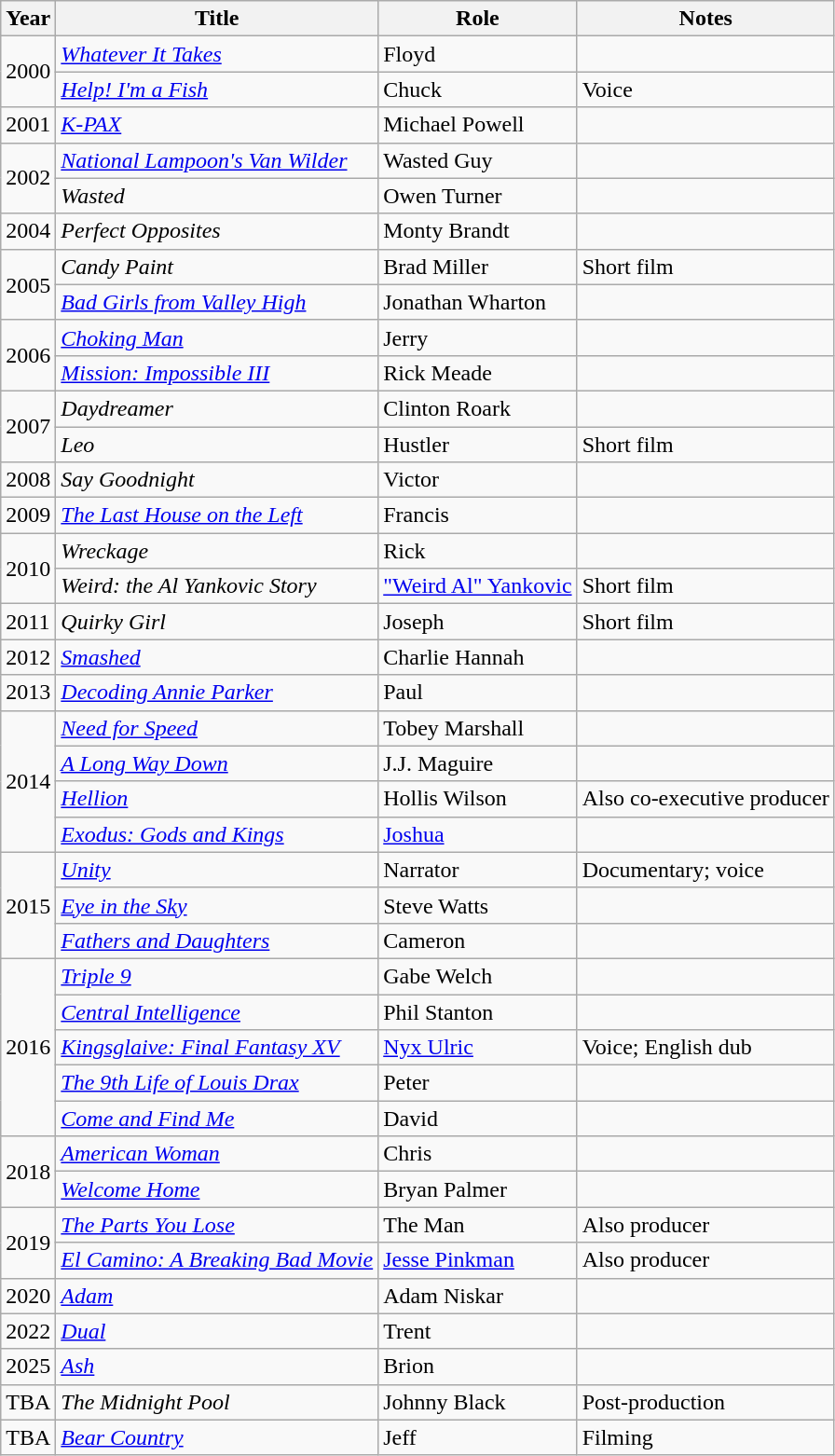<table class="wikitable sortable">
<tr>
<th>Year</th>
<th>Title</th>
<th>Role</th>
<th>Notes</th>
</tr>
<tr>
<td rowspan=2>2000</td>
<td><em><a href='#'>Whatever It Takes</a></em></td>
<td>Floyd</td>
<td></td>
</tr>
<tr>
<td><em><a href='#'>Help! I'm a Fish</a></em></td>
<td>Chuck</td>
<td>Voice</td>
</tr>
<tr>
<td>2001</td>
<td><em><a href='#'>K-PAX</a></em></td>
<td>Michael Powell</td>
<td></td>
</tr>
<tr>
<td rowspan=2>2002</td>
<td><em><a href='#'>National Lampoon's Van Wilder</a></em></td>
<td>Wasted Guy</td>
<td></td>
</tr>
<tr>
<td><em>Wasted</em></td>
<td>Owen Turner</td>
<td></td>
</tr>
<tr>
<td>2004</td>
<td><em>Perfect Opposites</em></td>
<td>Monty Brandt</td>
<td></td>
</tr>
<tr>
<td rowspan=2>2005</td>
<td><em>Candy Paint</em></td>
<td>Brad Miller</td>
<td>Short film</td>
</tr>
<tr>
<td><em><a href='#'>Bad Girls from Valley High</a></em></td>
<td>Jonathan Wharton</td>
<td></td>
</tr>
<tr>
<td rowspan=2>2006</td>
<td><em><a href='#'>Choking Man</a></em></td>
<td>Jerry</td>
<td></td>
</tr>
<tr>
<td><em><a href='#'>Mission: Impossible III</a></em></td>
<td>Rick Meade</td>
<td></td>
</tr>
<tr>
<td rowspan=2>2007</td>
<td><em>Daydreamer</em></td>
<td>Clinton Roark</td>
<td></td>
</tr>
<tr>
<td><em>Leo</em></td>
<td>Hustler</td>
<td>Short film</td>
</tr>
<tr>
<td>2008</td>
<td><em>Say Goodnight</em></td>
<td>Victor</td>
<td></td>
</tr>
<tr>
<td>2009</td>
<td><em><a href='#'>The Last House on the Left</a></em></td>
<td>Francis</td>
<td></td>
</tr>
<tr>
<td rowspan=2>2010</td>
<td><em>Wreckage</em></td>
<td>Rick</td>
<td></td>
</tr>
<tr>
<td><em>Weird: the Al Yankovic Story</em></td>
<td><a href='#'>"Weird Al" Yankovic</a></td>
<td>Short film</td>
</tr>
<tr>
<td>2011</td>
<td><em>Quirky Girl</em></td>
<td>Joseph</td>
<td>Short film</td>
</tr>
<tr>
<td>2012</td>
<td><em><a href='#'>Smashed</a></em></td>
<td>Charlie Hannah</td>
<td></td>
</tr>
<tr>
<td>2013</td>
<td><em><a href='#'>Decoding Annie Parker</a></em></td>
<td>Paul</td>
<td></td>
</tr>
<tr>
<td rowspan=4>2014</td>
<td><em><a href='#'>Need for Speed</a></em></td>
<td>Tobey Marshall</td>
<td></td>
</tr>
<tr>
<td><em><a href='#'>A Long Way Down</a></em></td>
<td>J.J. Maguire</td>
<td></td>
</tr>
<tr>
<td><em><a href='#'>Hellion</a></em></td>
<td>Hollis Wilson</td>
<td>Also co-executive producer</td>
</tr>
<tr>
<td><em><a href='#'>Exodus: Gods and Kings</a></em></td>
<td><a href='#'>Joshua</a></td>
<td></td>
</tr>
<tr>
<td rowspan=3>2015</td>
<td><em><a href='#'>Unity</a></em></td>
<td>Narrator</td>
<td>Documentary; voice</td>
</tr>
<tr>
<td><em><a href='#'>Eye in the Sky</a></em></td>
<td>Steve Watts</td>
<td></td>
</tr>
<tr>
<td><em><a href='#'>Fathers and Daughters</a></em></td>
<td>Cameron</td>
<td></td>
</tr>
<tr>
<td rowspan=5>2016</td>
<td><em><a href='#'>Triple 9</a></em></td>
<td>Gabe Welch</td>
<td></td>
</tr>
<tr>
<td><em><a href='#'>Central Intelligence</a></em></td>
<td>Phil Stanton</td>
<td></td>
</tr>
<tr>
<td><em><a href='#'>Kingsglaive: Final Fantasy XV</a></em></td>
<td><a href='#'>Nyx Ulric</a></td>
<td>Voice; English dub</td>
</tr>
<tr>
<td><em><a href='#'>The 9th Life of Louis Drax</a></em></td>
<td>Peter</td>
<td></td>
</tr>
<tr>
<td><em><a href='#'>Come and Find Me</a></em></td>
<td>David</td>
<td></td>
</tr>
<tr>
<td rowspan=2>2018</td>
<td><em><a href='#'>American Woman</a></em></td>
<td>Chris</td>
<td></td>
</tr>
<tr>
<td><em><a href='#'>Welcome Home</a></em></td>
<td>Bryan Palmer</td>
<td></td>
</tr>
<tr>
<td rowspan=2>2019</td>
<td><em><a href='#'>The Parts You Lose</a></em></td>
<td>The Man</td>
<td>Also producer</td>
</tr>
<tr>
<td><em><a href='#'>El Camino: A Breaking Bad Movie</a></em></td>
<td><a href='#'>Jesse Pinkman</a></td>
<td>Also producer</td>
</tr>
<tr>
<td>2020</td>
<td><em><a href='#'>Adam</a></em></td>
<td>Adam Niskar</td>
<td></td>
</tr>
<tr>
<td>2022</td>
<td><em><a href='#'>Dual</a></em></td>
<td>Trent</td>
<td></td>
</tr>
<tr>
<td>2025</td>
<td><em><a href='#'>Ash</a></em></td>
<td>Brion</td>
<td></td>
</tr>
<tr>
<td>TBA</td>
<td><em>The Midnight Pool</em></td>
<td>Johnny Black</td>
<td>Post-production </td>
</tr>
<tr>
<td>TBA</td>
<td><em><a href='#'>Bear Country</a></em></td>
<td>Jeff</td>
<td>Filming</td>
</tr>
</table>
